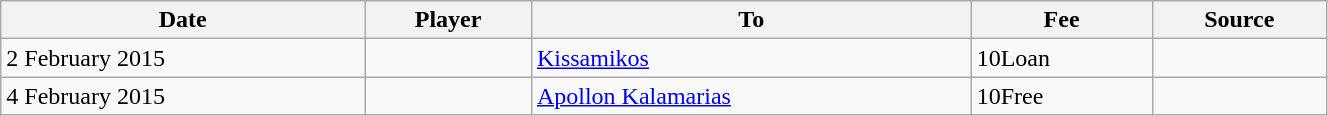<table class="wikitable sortable" style="text-align:center; width:70%; text-align:left;">
<tr>
<th>Date</th>
<th>Player</th>
<th>To</th>
<th>Fee</th>
<th>Source</th>
</tr>
<tr>
<td>2 February 2015</td>
<td> </td>
<td> <a href='#'>Kissamikos</a></td>
<td><span>10</span>Loan</td>
<td style="text-align:center;"></td>
</tr>
<tr>
<td>4 February 2015</td>
<td> </td>
<td> <a href='#'>Apollon Kalamarias</a></td>
<td><span>10</span>Free</td>
<td style="text-align:center;"></td>
</tr>
</table>
